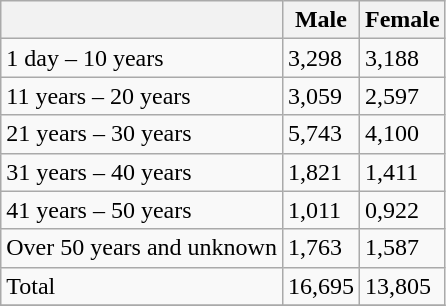<table class="wikitable">
<tr>
<th></th>
<th>Male</th>
<th>Female</th>
</tr>
<tr>
<td>1 day – 10 years</td>
<td>3,298</td>
<td>3,188</td>
</tr>
<tr>
<td>11 years – 20 years</td>
<td>3,059</td>
<td>2,597</td>
</tr>
<tr>
<td>21 years – 30 years</td>
<td>5,743</td>
<td>4,100</td>
</tr>
<tr>
<td>31 years – 40 years</td>
<td>1,821</td>
<td>1,411</td>
</tr>
<tr>
<td>41 years – 50 years</td>
<td>1,011</td>
<td>0,922</td>
</tr>
<tr>
<td>Over 50 years and unknown</td>
<td>1,763</td>
<td>1,587</td>
</tr>
<tr>
<td>Total</td>
<td>16,695</td>
<td>13,805</td>
</tr>
<tr>
</tr>
</table>
